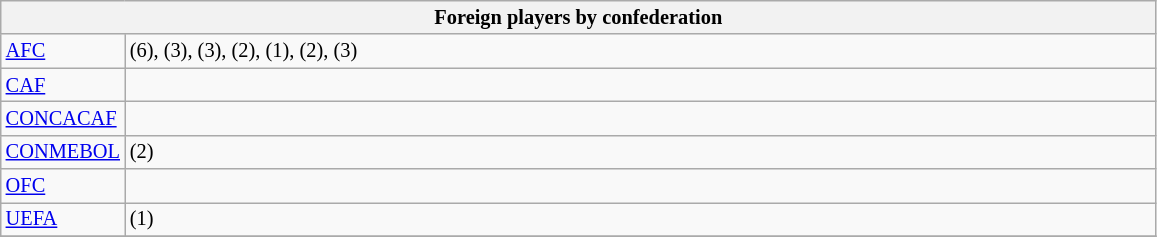<table class="wikitable" style="font-size:85%;" width=61%>
<tr>
<th colspan=2 style="width:200px;">Foreign players by confederation</th>
</tr>
<tr>
<td width=10%><a href='#'>AFC</a></td>
<td> (6),  (3),  (3),  (2),  (1),  (2),  (3)</td>
</tr>
<tr>
<td width=10%><a href='#'>CAF</a></td>
<td></td>
</tr>
<tr>
<td width=10%><a href='#'>CONCACAF</a></td>
<td></td>
</tr>
<tr>
<td width=10%><a href='#'>CONMEBOL</a></td>
<td> (2)</td>
</tr>
<tr>
<td width=10%><a href='#'>OFC</a></td>
<td></td>
</tr>
<tr>
<td width=10%><a href='#'>UEFA</a></td>
<td> (1)</td>
</tr>
<tr>
</tr>
</table>
